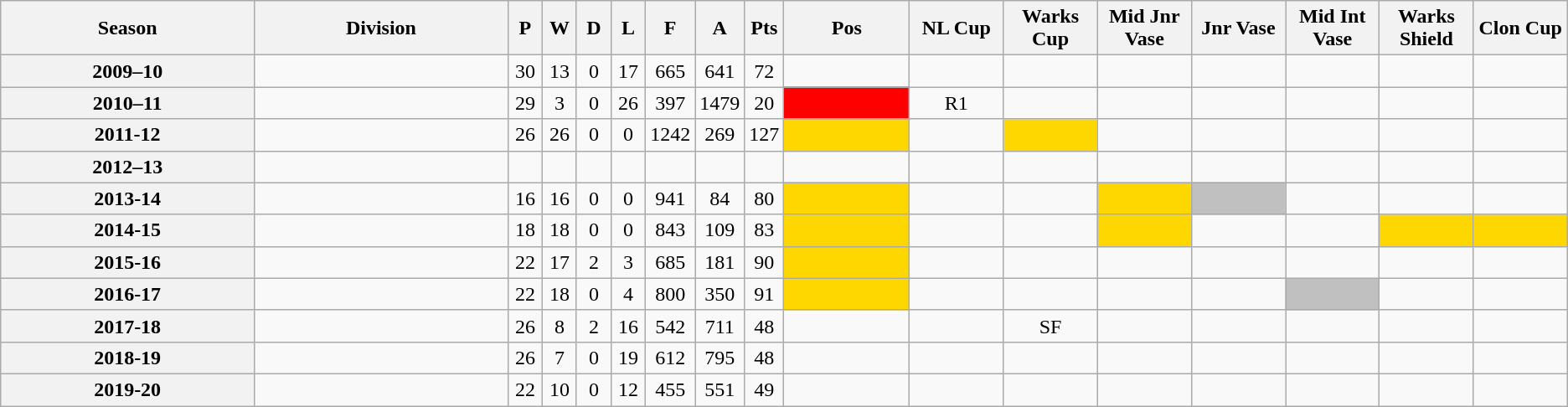<table class="wikitable sortable" style="text-align: center">
<tr>
<th scope="col" scope="col">Season</th>
<th scope="col">Division</th>
<th style="width:20px;" scope="col">P</th>
<th style="width:20px;" scope="col">W</th>
<th style="width:20px;" scope="col">D</th>
<th style="width:20px;" scope="col">L</th>
<th style="width:20px;" scope="col">F</th>
<th style="width:20px;" scope="col">A</th>
<th style="width:20px;" scope="col">Pts</th>
<th scope="col">Pos</th>
<th style="width:6%;" scope="col" class="unsortable">NL Cup</th>
<th style="width:6%;" scope="col" class="unsortable">Warks Cup</th>
<th style="width:6%;" scope="col" class="unsortable">Mid Jnr Vase</th>
<th style="width:6%;" scope="col" class="unsortable">Jnr Vase</th>
<th style="width:6%;" scope="col" class="unsortable">Mid Int Vase</th>
<th style="width:6%;" scope="col" class="unsortable">Warks Shield</th>
<th style="width:6%;" scope="col" class="unsortable">Clon Cup</th>
</tr>
<tr>
<th scope="row">2009–10</th>
<td></td>
<td>30</td>
<td>13</td>
<td>0</td>
<td>17</td>
<td>665</td>
<td>641</td>
<td>72</td>
<td></td>
<td></td>
<td></td>
<td></td>
<td></td>
<td></td>
<td></td>
<td></td>
</tr>
<tr>
<th scope="row">2010–11</th>
<td></td>
<td>29</td>
<td>3</td>
<td>0</td>
<td>26</td>
<td>397</td>
<td>1479</td>
<td>20</td>
<td bgcolor=red></td>
<td align=centre>R1</td>
<td></td>
<td></td>
<td></td>
<td></td>
<td></td>
<td></td>
</tr>
<tr>
<th scope="row">2011-12</th>
<td></td>
<td>26</td>
<td>26</td>
<td>0</td>
<td>0</td>
<td>1242</td>
<td>269</td>
<td>127</td>
<td style="background:gold;"></td>
<td></td>
<td style="background:gold;"></td>
<td></td>
<td></td>
<td></td>
<td></td>
<td></td>
</tr>
<tr>
<th scope="row">2012–13</th>
<td></td>
<td></td>
<td></td>
<td></td>
<td></td>
<td></td>
<td></td>
<td></td>
<td></td>
<td></td>
<td></td>
<td></td>
<td></td>
<td></td>
<td></td>
<td></td>
</tr>
<tr>
<th scope="row">2013-14</th>
<td></td>
<td>16</td>
<td>16</td>
<td>0</td>
<td>0</td>
<td>941</td>
<td>84</td>
<td>80</td>
<td style="background:gold;"></td>
<td></td>
<td></td>
<td style="background:gold;"></td>
<td style="background:silver;"></td>
<td></td>
<td></td>
<td></td>
</tr>
<tr>
<th scope="row">2014-15</th>
<td></td>
<td>18</td>
<td>18</td>
<td>0</td>
<td>0</td>
<td>843</td>
<td>109</td>
<td>83</td>
<td style="background:gold;"></td>
<td></td>
<td></td>
<td style="background:gold;"></td>
<td></td>
<td></td>
<td style="background:gold;"></td>
<td style="background:gold;"></td>
</tr>
<tr>
<th scope="row">2015-16</th>
<td></td>
<td>22</td>
<td>17</td>
<td>2</td>
<td>3</td>
<td>685</td>
<td>181</td>
<td>90</td>
<td style="background:gold;"></td>
<td></td>
<td></td>
<td></td>
<td></td>
<td></td>
<td></td>
<td></td>
</tr>
<tr>
<th scope="row">2016-17</th>
<td></td>
<td>22</td>
<td>18</td>
<td>0</td>
<td>4</td>
<td>800</td>
<td>350</td>
<td>91</td>
<td style="background:gold;"></td>
<td></td>
<td></td>
<td></td>
<td></td>
<td style="background:silver;"></td>
<td></td>
<td></td>
</tr>
<tr>
<th scope="row">2017-18</th>
<td></td>
<td>26</td>
<td>8</td>
<td>2</td>
<td>16</td>
<td>542</td>
<td>711</td>
<td>48</td>
<td></td>
<td></td>
<td>SF</td>
<td></td>
<td></td>
<td></td>
<td></td>
<td></td>
</tr>
<tr>
<th scope="row">2018-19</th>
<td></td>
<td>26</td>
<td>7</td>
<td>0</td>
<td>19</td>
<td>612</td>
<td>795</td>
<td>48</td>
<td></td>
<td></td>
<td></td>
<td></td>
<td></td>
<td></td>
<td></td>
<td></td>
</tr>
<tr>
<th scope="row">2019-20</th>
<td></td>
<td>22</td>
<td>10</td>
<td>0</td>
<td>12</td>
<td>455</td>
<td>551</td>
<td>49</td>
<td></td>
<td></td>
<td></td>
<td></td>
<td></td>
<td></td>
<td></td>
<td></td>
</tr>
</table>
